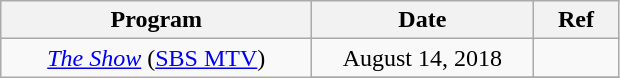<table class="wikitable" style="text-align:center">
<tr>
<th width="200">Program</th>
<th width="140">Date</th>
<th width="50">Ref</th>
</tr>
<tr>
<td rowspan="2"><em><a href='#'>The Show</a></em> (<a href='#'>SBS MTV</a>)</td>
<td>August 14, 2018</td>
<td></td>
</tr>
<tr>
</tr>
</table>
